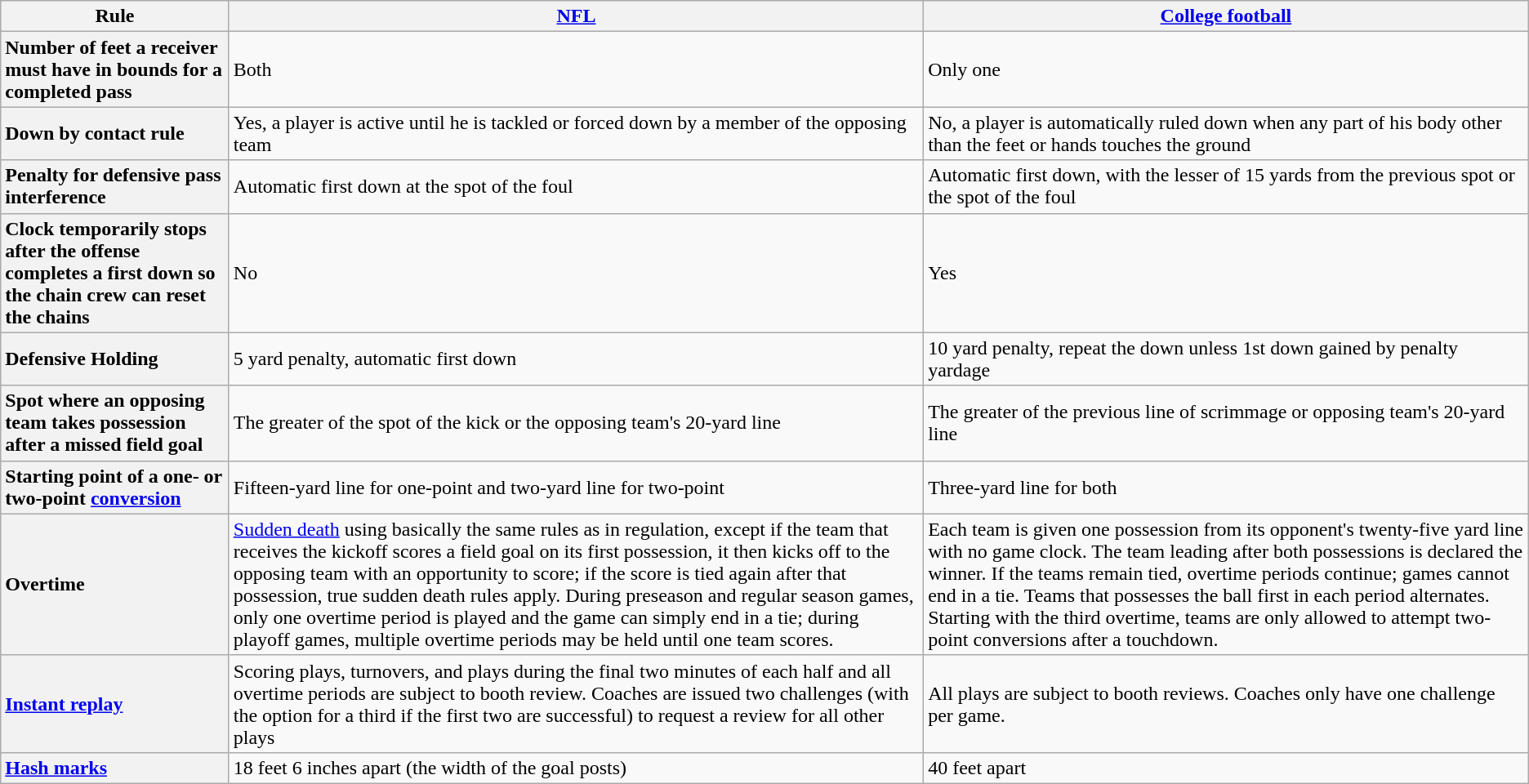<table class="wikitable">
<tr>
<th scope="col">Rule</th>
<th scope="col"><a href='#'>NFL</a></th>
<th scope="col"><a href='#'>College football</a><br></th>
</tr>
<tr>
<th scope="row" style="text-align:left;">Number of feet a receiver must have in bounds for a completed pass</th>
<td>Both</td>
<td>Only one</td>
</tr>
<tr>
<th scope="row" style="text-align:left;">Down by contact rule</th>
<td>Yes, a player is active until he is tackled or forced down by a member of the opposing team</td>
<td>No, a player is automatically ruled down when any part of his body other than the feet or hands touches the ground</td>
</tr>
<tr>
<th scope="row" style="text-align:left;">Penalty for defensive pass interference</th>
<td>Automatic first down at the spot of the foul</td>
<td>Automatic first down, with the lesser of 15 yards from the previous spot or the spot of the foul</td>
</tr>
<tr>
<th scope="row" style="text-align:left;">Clock temporarily stops after the offense completes a first down so the chain crew can reset the chains</th>
<td>No</td>
<td>Yes</td>
</tr>
<tr>
<th scope="row" style="text-align:left;">Defensive Holding</th>
<td>5 yard penalty, automatic first down</td>
<td>10 yard penalty, repeat the down unless 1st down gained by penalty yardage</td>
</tr>
<tr>
<th scope="row" style="text-align:left;">Spot where an opposing team takes possession after a missed field goal</th>
<td>The greater of the spot of the kick or the opposing team's 20-yard line</td>
<td>The greater of the previous line of scrimmage or opposing team's 20-yard line</td>
</tr>
<tr>
<th scope="row" style="text-align:left;">Starting point of a one- or two-point <a href='#'>conversion</a></th>
<td>Fifteen-yard line for one-point and two-yard line for two-point</td>
<td>Three-yard line for both</td>
</tr>
<tr>
<th scope="row" style="text-align:left;">Overtime</th>
<td><a href='#'>Sudden death</a> using basically the same rules as in regulation, except if the team that receives the kickoff scores a field goal on its first possession, it then kicks off to the opposing team with an opportunity to score; if the score is tied again after that possession, true sudden death rules apply. During preseason and regular season games, only one overtime period is played and the game can simply end in a tie; during playoff games, multiple overtime periods may be held until one team scores.</td>
<td>Each team is given one possession from its opponent's twenty-five yard line with no game clock. The team leading after both possessions is declared the winner. If the teams remain tied, overtime periods continue; games cannot end in a tie. Teams that possesses the ball first in each period alternates. Starting with the third overtime, teams are only allowed to attempt two-point conversions after a touchdown.</td>
</tr>
<tr>
<th scope="row" style="text-align:left;"><a href='#'>Instant replay</a></th>
<td>Scoring plays, turnovers, and plays during the final two minutes of each half and all overtime periods are subject to booth review. Coaches are issued two challenges (with the option for a third if the first two are successful) to request a review for all other plays</td>
<td>All plays are subject to booth reviews. Coaches only have one challenge per game.</td>
</tr>
<tr>
<th scope="row" style="text-align:left;"><a href='#'>Hash marks</a></th>
<td>18 feet 6 inches apart (the width of the goal posts)</td>
<td>40 feet apart</td>
</tr>
</table>
